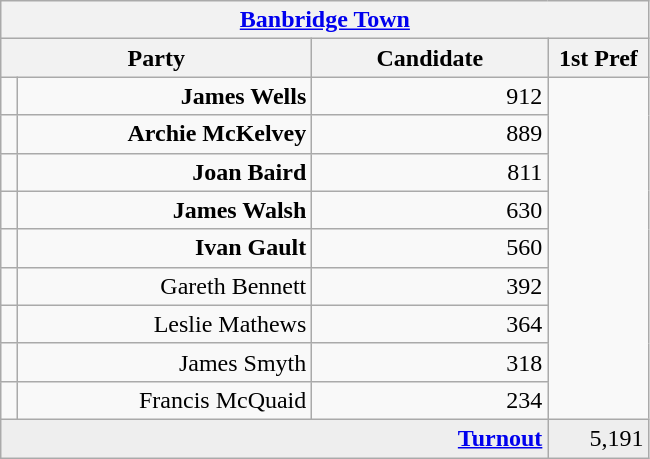<table class="wikitable">
<tr>
<th colspan="4" align="center"><a href='#'>Banbridge Town</a></th>
</tr>
<tr>
<th colspan="2" align="center" width=200>Party</th>
<th width=150>Candidate</th>
<th width=60>1st Pref</th>
</tr>
<tr>
<td></td>
<td align="right"><strong>James Wells</strong></td>
<td align="right">912</td>
</tr>
<tr>
<td></td>
<td align="right"><strong>Archie McKelvey</strong></td>
<td align="right">889</td>
</tr>
<tr>
<td></td>
<td align="right"><strong>Joan Baird</strong></td>
<td align="right">811</td>
</tr>
<tr>
<td></td>
<td align="right"><strong>James Walsh</strong></td>
<td align="right">630</td>
</tr>
<tr>
<td></td>
<td align="right"><strong>Ivan Gault</strong></td>
<td align="right">560</td>
</tr>
<tr>
<td></td>
<td align="right">Gareth Bennett</td>
<td align="right">392</td>
</tr>
<tr>
<td></td>
<td align="right">Leslie Mathews</td>
<td align="right">364</td>
</tr>
<tr>
<td></td>
<td align="right">James Smyth</td>
<td align="right">318</td>
</tr>
<tr>
<td></td>
<td align="right">Francis McQuaid</td>
<td align="right">234</td>
</tr>
<tr bgcolor="EEEEEE">
<td colspan=3 align="right"><strong><a href='#'>Turnout</a></strong></td>
<td align="right">5,191</td>
</tr>
</table>
